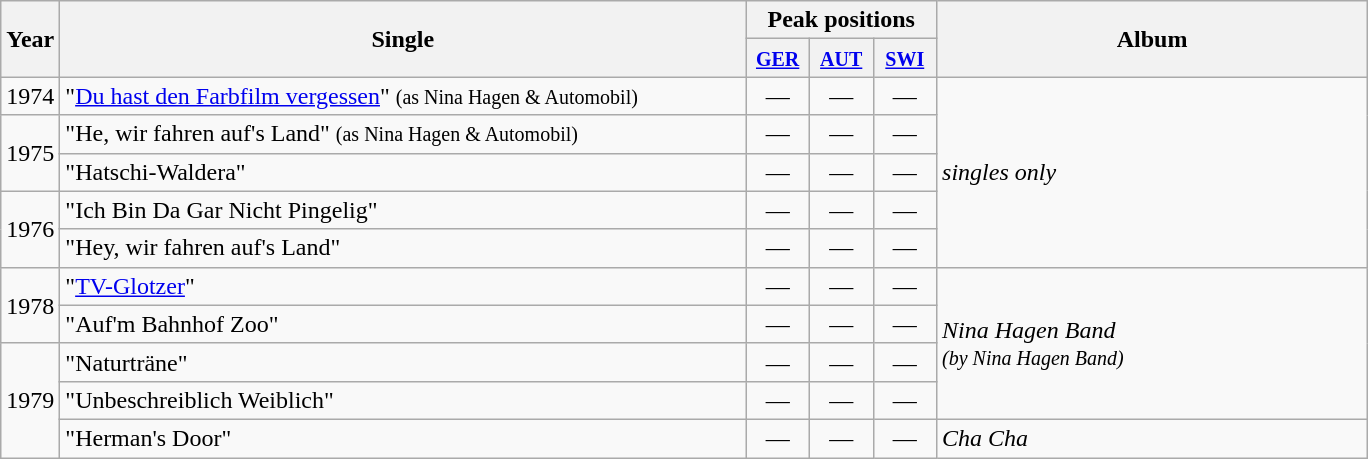<table class="wikitable">
<tr>
<th rowspan="2">Year</th>
<th rowspan="2" width="450">Single</th>
<th colspan="3">Peak positions</th>
<th rowspan="2" width="280">Album</th>
</tr>
<tr>
<th width="35"><small><a href='#'>GER</a></small></th>
<th width="35"><small><a href='#'>AUT</a></small></th>
<th width="35"><small><a href='#'>SWI</a></small></th>
</tr>
<tr>
<td align="center" rowspan="1">1974</td>
<td align="left" valign="top">"<a href='#'>Du hast den Farbfilm vergessen</a>" <small>(as Nina Hagen & Automobil)</small></td>
<td align="center">—</td>
<td align="center">—</td>
<td align="center">—</td>
<td align="left" rowspan="5"><em>singles only</em></td>
</tr>
<tr>
<td align="center" rowspan="2">1975</td>
<td align="left" valign="top">"He, wir fahren auf's Land" <small>(as Nina Hagen & Automobil)</small></td>
<td align="center">—</td>
<td align="center">—</td>
<td align="center">—</td>
</tr>
<tr>
<td align="left" valign="top">"Hatschi-Waldera"</td>
<td align="center">—</td>
<td align="center">—</td>
<td align="center">—</td>
</tr>
<tr>
<td align="center" rowspan="2">1976</td>
<td align="left" valign="top">"Ich Bin Da Gar Nicht Pingelig"</td>
<td align="center">—</td>
<td align="center">—</td>
<td align="center">—</td>
</tr>
<tr>
<td align="left" valign="top">"Hey, wir fahren auf's Land"</td>
<td align="center">—</td>
<td align="center">—</td>
<td align="center">—</td>
</tr>
<tr>
<td align="center" rowspan="2">1978</td>
<td align="left" valign="top">"<a href='#'>TV-Glotzer</a>"</td>
<td align="center">—</td>
<td align="center">—</td>
<td align="center">—</td>
<td align="left" rowspan="4"><em>Nina Hagen Band</em><small><br><em>(by Nina Hagen Band)</em></small></td>
</tr>
<tr>
<td align="left" valign="top">"Auf'm Bahnhof Zoo"</td>
<td align="center">—</td>
<td align="center">—</td>
<td align="center">—</td>
</tr>
<tr>
<td align="center" rowspan="3">1979</td>
<td align="left" valign="top">"Naturträne"</td>
<td align="center">—</td>
<td align="center">—</td>
<td align="center">—</td>
</tr>
<tr>
<td align="left" valign="top">"Unbeschreiblich Weiblich"</td>
<td align="center">—</td>
<td align="center">—</td>
<td align="center">—</td>
</tr>
<tr>
<td align="left" valign="top">"Herman's Door"</td>
<td align="center">—</td>
<td align="center">—</td>
<td align="center">—</td>
<td align="left" rowspan="1"><em>Cha Cha</em></td>
</tr>
</table>
